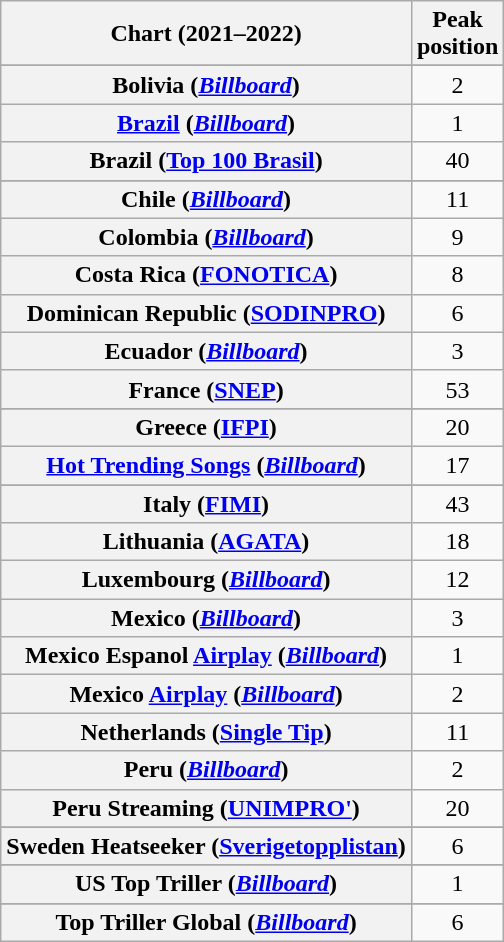<table class="wikitable sortable plainrowheaders" style="text-align:center">
<tr>
<th scope="col">Chart (2021–2022)</th>
<th scope="col">Peak<br>position</th>
</tr>
<tr>
</tr>
<tr>
</tr>
<tr>
<th scope="row">Bolivia (<em><a href='#'>Billboard</a></em>)</th>
<td>2</td>
</tr>
<tr>
<th scope="row"><a href='#'>Brazil</a> (<em><a href='#'>Billboard</a></em>)</th>
<td>1</td>
</tr>
<tr>
<th scope="row">Brazil (<a href='#'>Top 100 Brasil</a>)</th>
<td>40</td>
</tr>
<tr>
</tr>
<tr>
<th scope="row">Chile (<em><a href='#'>Billboard</a></em>)</th>
<td>11</td>
</tr>
<tr>
<th scope="row">Colombia (<em><a href='#'>Billboard</a></em>)</th>
<td>9</td>
</tr>
<tr>
<th scope="row">Costa Rica (<a href='#'>FONOTICA</a>)</th>
<td>8</td>
</tr>
<tr>
<th scope="row">Dominican Republic (<a href='#'>SODINPRO</a>)</th>
<td>6</td>
</tr>
<tr>
<th scope="row">Ecuador (<em><a href='#'>Billboard</a></em>)</th>
<td>3</td>
</tr>
<tr>
<th scope="row">France (<a href='#'>SNEP</a>)</th>
<td>53</td>
</tr>
<tr>
</tr>
<tr>
<th scope="row">Greece (<a href='#'>IFPI</a>)</th>
<td>20</td>
</tr>
<tr>
<th scope="row"><a href='#'>Hot Trending Songs</a> (<em><a href='#'>Billboard</a></em>)</th>
<td>17</td>
</tr>
<tr>
</tr>
<tr>
<th scope="row">Italy (<a href='#'>FIMI</a>)</th>
<td>43</td>
</tr>
<tr>
<th scope="row">Lithuania (<a href='#'>AGATA</a>)</th>
<td>18</td>
</tr>
<tr>
<th scope="row">Luxembourg (<a href='#'><em>Billboard</em></a>)</th>
<td>12</td>
</tr>
<tr>
<th scope="row">Mexico (<a href='#'><em>Billboard</em></a>)</th>
<td>3</td>
</tr>
<tr>
<th scope="row">Mexico Espanol <a href='#'>Airplay</a> (<em><a href='#'>Billboard</a></em>)</th>
<td>1</td>
</tr>
<tr>
<th scope="row">Mexico <a href='#'>Airplay</a> (<em><a href='#'>Billboard</a></em>)</th>
<td>2</td>
</tr>
<tr>
<th scope="row">Netherlands (<a href='#'>Single Tip</a>)</th>
<td>11</td>
</tr>
<tr>
<th scope="row">Peru (<a href='#'><em>Billboard</em></a>)</th>
<td>2</td>
</tr>
<tr>
<th scope="row">Peru Streaming (<a href='#'>UNIMPRO'</a>)</th>
<td>20</td>
</tr>
<tr>
</tr>
<tr>
</tr>
<tr>
<th scope="row">Sweden Heatseeker (<a href='#'>Sverigetopplistan</a>)</th>
<td>6</td>
</tr>
<tr>
</tr>
<tr>
</tr>
<tr>
<th scope="row">US Top Triller (<a href='#'><em>Billboard</em></a>)</th>
<td>1</td>
</tr>
<tr>
</tr>
<tr>
</tr>
<tr>
</tr>
<tr>
</tr>
<tr>
<th scope="row">Top Triller Global (<a href='#'><em>Billboard</em></a>)</th>
<td>6</td>
</tr>
</table>
